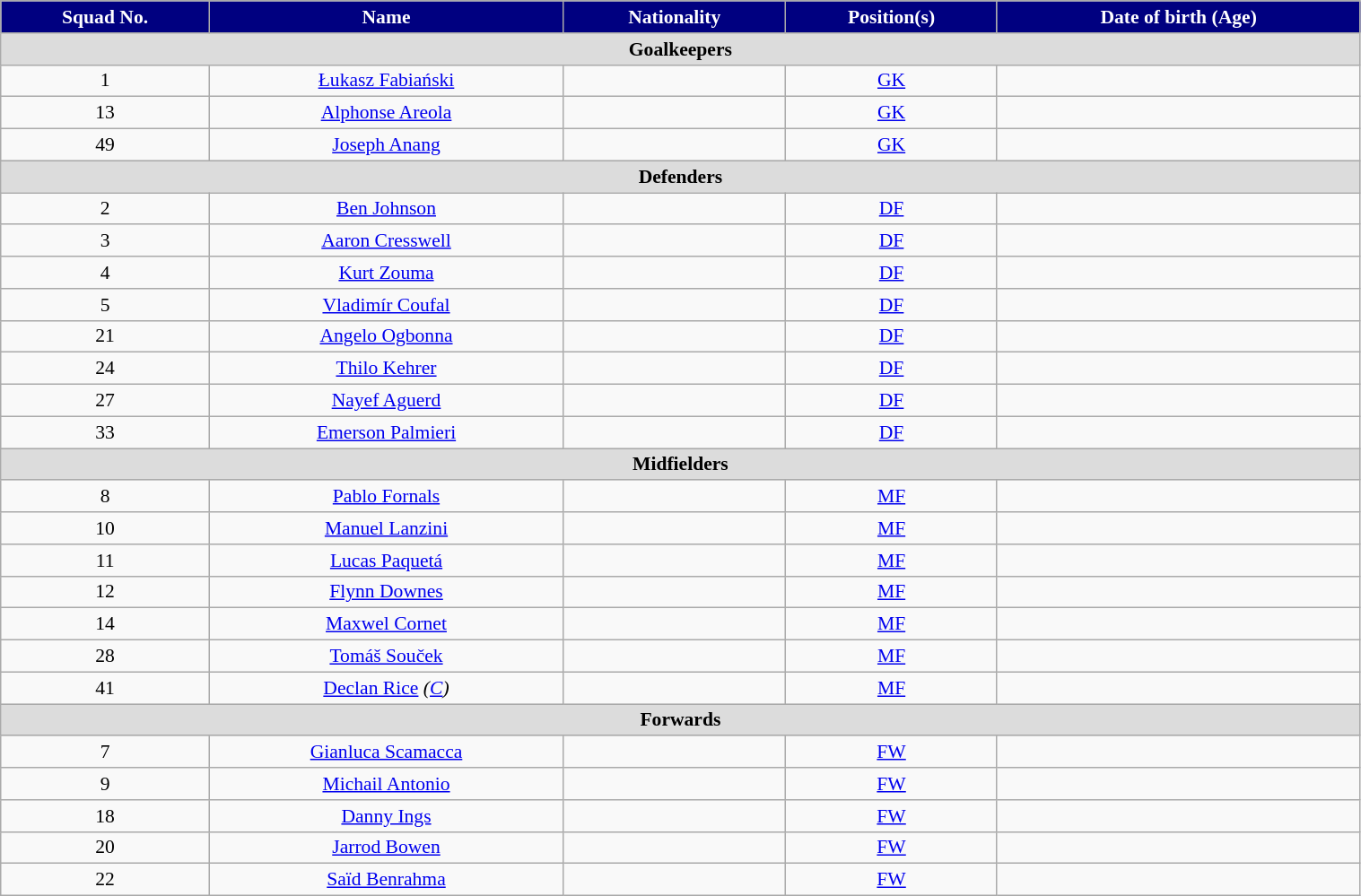<table class="wikitable" style="text-align:center; font-size:90%; width:80%;">
<tr>
<th style="background:#000080; color:white; text-align:center;">Squad No.</th>
<th style="background:#000080; color:white; text-align:center;">Name</th>
<th style="background:#000080; color:white; text-align:center;">Nationality</th>
<th style="background:#000080; color:white; text-align:center;">Position(s)</th>
<th style="background:#000080; color:white; text-align:center;">Date of birth (Age)</th>
</tr>
<tr>
<th colspan="5" style="background:#dcdcdc; text-align:center;">Goalkeepers</th>
</tr>
<tr>
<td>1</td>
<td><a href='#'>Łukasz Fabiański</a></td>
<td></td>
<td><a href='#'>GK</a></td>
<td></td>
</tr>
<tr>
<td>13</td>
<td><a href='#'>Alphonse Areola</a></td>
<td></td>
<td><a href='#'>GK</a></td>
<td></td>
</tr>
<tr>
<td>49</td>
<td><a href='#'>Joseph Anang</a></td>
<td></td>
<td><a href='#'>GK</a></td>
<td></td>
</tr>
<tr>
<th colspan="5" style="background:#dcdcdc; text-align:center;">Defenders</th>
</tr>
<tr>
<td>2</td>
<td><a href='#'>Ben Johnson</a></td>
<td></td>
<td><a href='#'>DF</a></td>
<td></td>
</tr>
<tr>
<td>3</td>
<td><a href='#'>Aaron Cresswell</a></td>
<td></td>
<td><a href='#'>DF</a></td>
<td></td>
</tr>
<tr>
<td>4</td>
<td><a href='#'>Kurt Zouma</a></td>
<td></td>
<td><a href='#'>DF</a></td>
<td></td>
</tr>
<tr>
<td>5</td>
<td><a href='#'>Vladimír Coufal</a></td>
<td></td>
<td><a href='#'>DF</a></td>
<td></td>
</tr>
<tr>
<td>21</td>
<td><a href='#'>Angelo Ogbonna</a></td>
<td></td>
<td><a href='#'>DF</a></td>
<td></td>
</tr>
<tr>
<td>24</td>
<td><a href='#'>Thilo Kehrer</a></td>
<td></td>
<td><a href='#'>DF</a></td>
<td></td>
</tr>
<tr>
<td>27</td>
<td><a href='#'>Nayef Aguerd</a></td>
<td></td>
<td><a href='#'>DF</a></td>
<td></td>
</tr>
<tr>
<td>33</td>
<td><a href='#'>Emerson Palmieri</a></td>
<td></td>
<td><a href='#'>DF</a></td>
<td></td>
</tr>
<tr>
<th colspan="5" style="background:#dcdcdc; text-align:center;">Midfielders</th>
</tr>
<tr>
<td>8</td>
<td><a href='#'>Pablo Fornals</a></td>
<td></td>
<td><a href='#'>MF</a></td>
<td></td>
</tr>
<tr>
<td>10</td>
<td><a href='#'>Manuel Lanzini</a></td>
<td></td>
<td><a href='#'>MF</a></td>
<td></td>
</tr>
<tr>
<td>11</td>
<td><a href='#'>Lucas Paquetá</a></td>
<td></td>
<td><a href='#'>MF</a></td>
<td></td>
</tr>
<tr>
<td>12</td>
<td><a href='#'>Flynn Downes</a></td>
<td></td>
<td><a href='#'>MF</a></td>
<td></td>
</tr>
<tr>
<td>14</td>
<td><a href='#'>Maxwel Cornet</a></td>
<td></td>
<td><a href='#'>MF</a></td>
<td></td>
</tr>
<tr>
<td>28</td>
<td><a href='#'>Tomáš Souček</a></td>
<td></td>
<td><a href='#'>MF</a></td>
<td></td>
</tr>
<tr>
<td>41</td>
<td><a href='#'>Declan Rice</a> <em>(<a href='#'>C</a>)</em></td>
<td></td>
<td><a href='#'>MF</a></td>
<td></td>
</tr>
<tr>
<th colspan="5" style="background:#dcdcdc; text-align:center;">Forwards</th>
</tr>
<tr>
<td>7</td>
<td><a href='#'>Gianluca Scamacca</a></td>
<td></td>
<td><a href='#'>FW</a></td>
<td></td>
</tr>
<tr>
<td>9</td>
<td><a href='#'>Michail Antonio</a></td>
<td></td>
<td><a href='#'>FW</a></td>
<td></td>
</tr>
<tr>
<td>18</td>
<td><a href='#'>Danny Ings</a></td>
<td></td>
<td><a href='#'>FW</a></td>
<td></td>
</tr>
<tr>
<td>20</td>
<td><a href='#'>Jarrod Bowen</a></td>
<td></td>
<td><a href='#'>FW</a></td>
<td></td>
</tr>
<tr>
<td>22</td>
<td><a href='#'>Saïd Benrahma</a></td>
<td></td>
<td><a href='#'>FW</a></td>
<td></td>
</tr>
</table>
